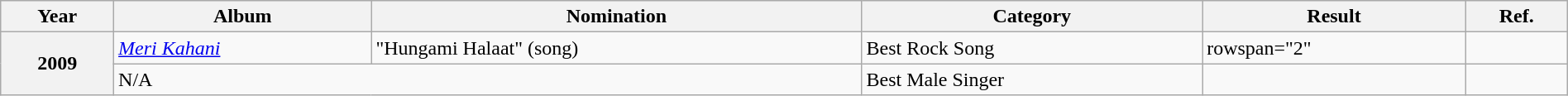<table class="wikitable plainrowheaders" width="100%" "textcolor:#000;">
<tr>
<th>Year</th>
<th>Album</th>
<th>Nomination</th>
<th>Category</th>
<th>Result</th>
<th>Ref.</th>
</tr>
<tr>
<th rowspan="2">2009</th>
<td><em><a href='#'>Meri Kahani</a></em></td>
<td>"Hungami Halaat" (song)</td>
<td>Best Rock Song</td>
<td>rowspan="2" </td>
<td></td>
</tr>
<tr>
<td colspan="2">N/A</td>
<td>Best Male Singer</td>
<td></td>
</tr>
</table>
